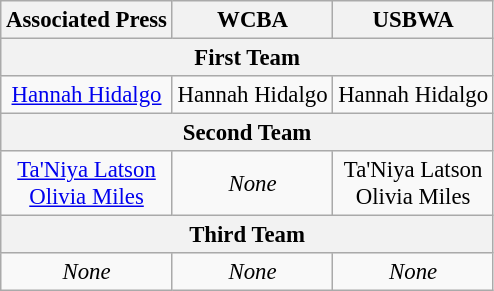<table class="wikitable" style="font-size: 95%; text-align:center;">
<tr>
<th>Associated Press</th>
<th>WCBA</th>
<th>USBWA</th>
</tr>
<tr>
<th colspan=4>First Team</th>
</tr>
<tr>
<td><a href='#'>Hannah Hidalgo</a></td>
<td>Hannah Hidalgo</td>
<td>Hannah Hidalgo</td>
</tr>
<tr>
<th colspan=4>Second Team</th>
</tr>
<tr>
<td><a href='#'>Ta'Niya Latson</a><br><a href='#'>Olivia Miles</a></td>
<td><em>None</em></td>
<td>Ta'Niya Latson<br>Olivia Miles</td>
</tr>
<tr>
<th colspan=4>Third Team</th>
</tr>
<tr>
<td><em>None</em></td>
<td><em>None</em></td>
<td><em>None</em></td>
</tr>
</table>
